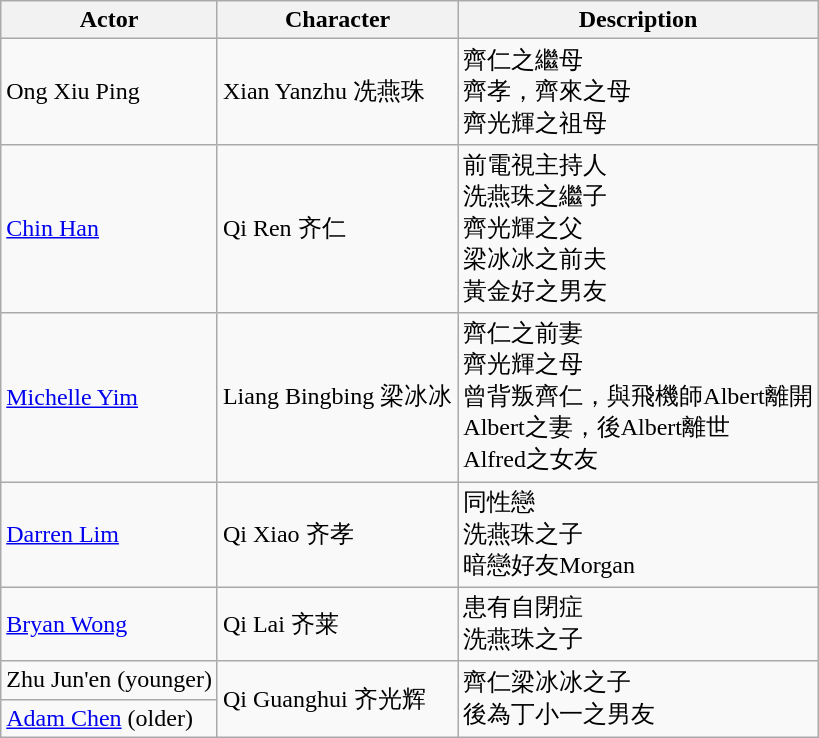<table class="wikitable">
<tr>
<th>Actor</th>
<th>Character</th>
<th>Description</th>
</tr>
<tr>
<td>Ong Xiu Ping</td>
<td>Xian Yanzhu 冼燕珠</td>
<td>齊仁之繼母<br>齊孝，齊來之母<br>齊光輝之祖母</td>
</tr>
<tr>
<td><a href='#'>Chin Han</a></td>
<td>Qi Ren 齐仁</td>
<td>前電視主持人<br>洗燕珠之繼子<br>齊光輝之父<br>梁冰冰之前夫<br>黃金好之男友</td>
</tr>
<tr>
<td><a href='#'>Michelle Yim</a></td>
<td>Liang Bingbing 梁冰冰</td>
<td>齊仁之前妻<br>齊光輝之母<br>曾背叛齊仁，與飛機師Albert離開<br>Albert之妻，後Albert離世<br>Alfred之女友</td>
</tr>
<tr>
<td><a href='#'>Darren Lim</a></td>
<td>Qi Xiao 齐孝</td>
<td>同性戀<br>洗燕珠之子<br>暗戀好友Morgan</td>
</tr>
<tr>
<td><a href='#'>Bryan Wong</a></td>
<td>Qi Lai 齐莱</td>
<td>患有自閉症<br>洗燕珠之子</td>
</tr>
<tr>
<td>Zhu Jun'en (younger)</td>
<td rowspan="2">Qi Guanghui 齐光辉</td>
<td rowspan="2">齊仁梁冰冰之子<br>後為丁小一之男友</td>
</tr>
<tr>
<td><a href='#'>Adam Chen</a> (older)</td>
</tr>
</table>
